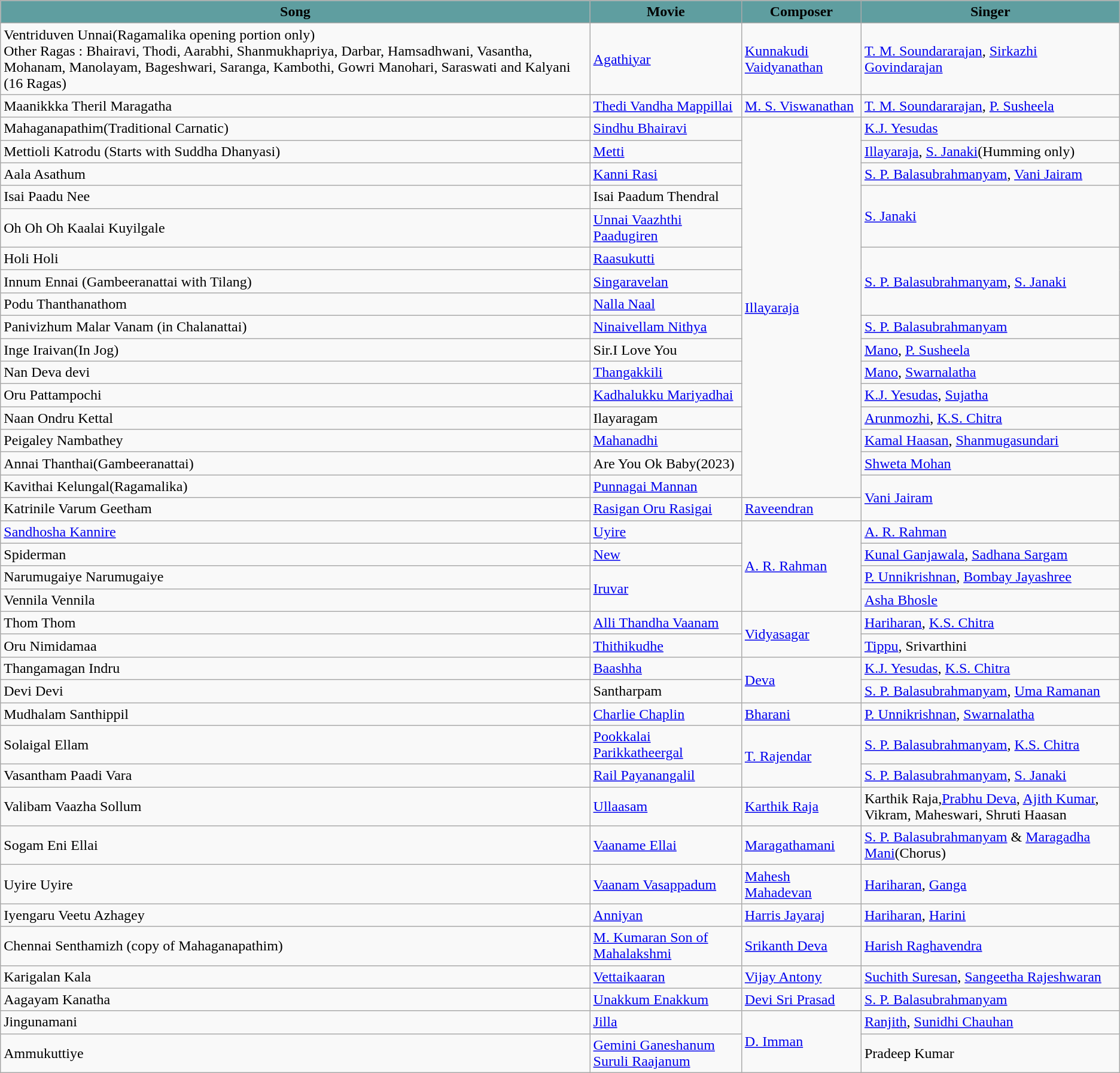<table class="wikitable">
<tr>
<th style="background:#5F9EA0">Song</th>
<th style="background:#5F9EA0">Movie</th>
<th style="background:#5F9EA0">Composer</th>
<th style="background:#5F9EA0">Singer</th>
</tr>
<tr>
<td>Ventriduven Unnai(Ragamalika opening portion only)<br>Other Ragas : Bhairavi, Thodi, Aarabhi, Shanmukhapriya, Darbar, Hamsadhwani, Vasantha, Mohanam, Manolayam, Bageshwari, Saranga, Kambothi, Gowri Manohari, Saraswati and Kalyani 
(16 Ragas)</td>
<td><a href='#'>Agathiyar</a></td>
<td><a href='#'>Kunnakudi Vaidyanathan</a></td>
<td><a href='#'>T. M. Soundararajan</a>, <a href='#'>Sirkazhi Govindarajan</a></td>
</tr>
<tr>
<td>Maanikkka Theril Maragatha</td>
<td><a href='#'>Thedi Vandha Mappillai</a></td>
<td><a href='#'>M. S. Viswanathan</a></td>
<td><a href='#'>T. M. Soundararajan</a>, <a href='#'>P. Susheela</a></td>
</tr>
<tr>
<td>Mahaganapathim(Traditional Carnatic)</td>
<td><a href='#'>Sindhu Bhairavi</a></td>
<td rowspan="16"><a href='#'>Illayaraja</a></td>
<td><a href='#'>K.J. Yesudas</a></td>
</tr>
<tr>
<td>Mettioli Katrodu (Starts with Suddha Dhanyasi)</td>
<td><a href='#'>Metti</a></td>
<td><a href='#'>Illayaraja</a>, <a href='#'>S. Janaki</a>(Humming only)</td>
</tr>
<tr>
<td>Aala Asathum</td>
<td><a href='#'>Kanni Rasi</a></td>
<td><a href='#'>S. P. Balasubrahmanyam</a>, <a href='#'>Vani Jairam</a></td>
</tr>
<tr>
<td>Isai Paadu Nee</td>
<td>Isai Paadum Thendral</td>
<td rowspan="2"><a href='#'>S. Janaki</a></td>
</tr>
<tr>
<td>Oh Oh Oh Kaalai Kuyilgale</td>
<td><a href='#'>Unnai Vaazhthi Paadugiren</a></td>
</tr>
<tr>
<td>Holi Holi</td>
<td><a href='#'>Raasukutti</a></td>
<td rowspan="3"><a href='#'>S. P. Balasubrahmanyam</a>, <a href='#'>S. Janaki</a></td>
</tr>
<tr>
<td>Innum Ennai (Gambeeranattai with Tilang)</td>
<td><a href='#'>Singaravelan</a></td>
</tr>
<tr>
<td>Podu Thanthanathom</td>
<td><a href='#'>Nalla Naal</a></td>
</tr>
<tr>
<td>Panivizhum Malar Vanam (in Chalanattai)</td>
<td><a href='#'>Ninaivellam Nithya</a></td>
<td><a href='#'>S. P. Balasubrahmanyam</a></td>
</tr>
<tr>
<td>Inge Iraivan(In Jog)</td>
<td>Sir.I Love You</td>
<td><a href='#'>Mano</a>, <a href='#'>P. Susheela</a></td>
</tr>
<tr>
<td>Nan Deva devi</td>
<td><a href='#'>Thangakkili</a></td>
<td><a href='#'>Mano</a>, <a href='#'>Swarnalatha</a></td>
</tr>
<tr>
<td>Oru Pattampochi</td>
<td><a href='#'>Kadhalukku Mariyadhai</a></td>
<td><a href='#'>K.J. Yesudas</a>, <a href='#'>Sujatha</a></td>
</tr>
<tr>
<td>Naan Ondru Kettal</td>
<td>Ilayaragam</td>
<td><a href='#'>Arunmozhi</a>, <a href='#'>K.S. Chitra</a></td>
</tr>
<tr>
<td>Peigaley Nambathey</td>
<td><a href='#'>Mahanadhi</a></td>
<td><a href='#'>Kamal Haasan</a>, <a href='#'>Shanmugasundari</a></td>
</tr>
<tr>
<td>Annai Thanthai(Gambeeranattai)</td>
<td>Are You Ok Baby(2023)</td>
<td><a href='#'>Shweta Mohan</a></td>
</tr>
<tr>
<td>Kavithai Kelungal(Ragamalika)</td>
<td><a href='#'>Punnagai Mannan</a></td>
<td rowspan=2><a href='#'>Vani Jairam</a></td>
</tr>
<tr>
<td>Katrinile Varum Geetham</td>
<td><a href='#'>Rasigan Oru Rasigai</a></td>
<td><a href='#'>Raveendran</a></td>
</tr>
<tr>
<td><a href='#'>Sandhosha Kannire</a></td>
<td><a href='#'>Uyire</a></td>
<td rowspan="4"><a href='#'>A. R. Rahman</a></td>
<td><a href='#'>A. R. Rahman</a></td>
</tr>
<tr>
<td>Spiderman</td>
<td><a href='#'>New</a></td>
<td><a href='#'>Kunal Ganjawala</a>, <a href='#'>Sadhana Sargam</a></td>
</tr>
<tr>
<td>Narumugaiye Narumugaiye</td>
<td rowspan="2"><a href='#'>Iruvar</a></td>
<td><a href='#'>P. Unnikrishnan</a>, <a href='#'>Bombay Jayashree</a></td>
</tr>
<tr>
<td>Vennila Vennila</td>
<td><a href='#'>Asha Bhosle</a></td>
</tr>
<tr>
<td>Thom Thom</td>
<td><a href='#'>Alli Thandha Vaanam</a></td>
<td rowspan=2><a href='#'>Vidyasagar</a></td>
<td><a href='#'>Hariharan</a>, <a href='#'>K.S. Chitra</a></td>
</tr>
<tr>
<td>Oru Nimidamaa</td>
<td><a href='#'>Thithikudhe</a></td>
<td><a href='#'>Tippu</a>, Srivarthini</td>
</tr>
<tr>
<td>Thangamagan Indru</td>
<td><a href='#'>Baashha</a></td>
<td rowspan=2><a href='#'>Deva</a></td>
<td><a href='#'>K.J. Yesudas</a>, <a href='#'>K.S. Chitra</a></td>
</tr>
<tr>
<td>Devi Devi</td>
<td>Santharpam</td>
<td><a href='#'>S. P. Balasubrahmanyam</a>, <a href='#'>Uma Ramanan</a></td>
</tr>
<tr>
<td>Mudhalam Santhippil</td>
<td><a href='#'>Charlie Chaplin</a></td>
<td><a href='#'>Bharani</a></td>
<td><a href='#'>P. Unnikrishnan</a>, <a href='#'>Swarnalatha</a></td>
</tr>
<tr>
<td>Solaigal Ellam</td>
<td><a href='#'>Pookkalai Parikkatheergal</a></td>
<td rowspan=2><a href='#'>T. Rajendar</a></td>
<td><a href='#'>S. P. Balasubrahmanyam</a>, <a href='#'>K.S. Chitra</a></td>
</tr>
<tr>
<td>Vasantham Paadi Vara</td>
<td><a href='#'>Rail Payanangalil</a></td>
<td><a href='#'>S. P. Balasubrahmanyam</a>, <a href='#'>S. Janaki</a></td>
</tr>
<tr>
<td>Valibam Vaazha Sollum</td>
<td><a href='#'>Ullaasam</a></td>
<td><a href='#'>Karthik Raja</a></td>
<td>Karthik Raja,<a href='#'>Prabhu Deva</a>, <a href='#'>Ajith Kumar</a>, Vikram, Maheswari, Shruti Haasan</td>
</tr>
<tr>
<td>Sogam Eni Ellai</td>
<td><a href='#'>Vaaname Ellai</a></td>
<td><a href='#'>Maragathamani</a></td>
<td><a href='#'>S. P. Balasubrahmanyam</a> & <a href='#'>Maragadha Mani</a>(Chorus)</td>
</tr>
<tr>
<td>Uyire Uyire</td>
<td><a href='#'>Vaanam Vasappadum</a></td>
<td><a href='#'>Mahesh Mahadevan</a></td>
<td><a href='#'>Hariharan</a>, <a href='#'>Ganga</a></td>
</tr>
<tr>
<td>Iyengaru Veetu Azhagey</td>
<td><a href='#'>Anniyan</a></td>
<td><a href='#'>Harris Jayaraj</a></td>
<td><a href='#'>Hariharan</a>, <a href='#'>Harini</a></td>
</tr>
<tr>
<td>Chennai Senthamizh (copy of Mahaganapathim)</td>
<td><a href='#'>M. Kumaran Son of Mahalakshmi</a></td>
<td><a href='#'>Srikanth Deva</a></td>
<td><a href='#'>Harish Raghavendra</a></td>
</tr>
<tr>
<td>Karigalan Kala</td>
<td><a href='#'>Vettaikaaran</a></td>
<td><a href='#'>Vijay Antony</a></td>
<td><a href='#'>Suchith Suresan</a>, <a href='#'>Sangeetha Rajeshwaran</a></td>
</tr>
<tr>
<td>Aagayam Kanatha</td>
<td><a href='#'>Unakkum Enakkum</a></td>
<td><a href='#'>Devi Sri Prasad</a></td>
<td><a href='#'>S. P. Balasubrahmanyam</a></td>
</tr>
<tr>
<td>Jingunamani</td>
<td><a href='#'>Jilla</a></td>
<td rowspan="2"><a href='#'>D. Imman</a></td>
<td><a href='#'>Ranjith</a>, <a href='#'>Sunidhi Chauhan</a></td>
</tr>
<tr>
<td>Ammukuttiye</td>
<td><a href='#'>Gemini Ganeshanum Suruli Raajanum</a></td>
<td>Pradeep Kumar</td>
</tr>
</table>
